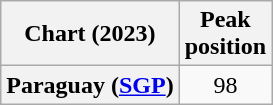<table class="wikitable sortable plainrowheaders" style="text-align:center">
<tr>
<th scope="col">Chart (2023)</th>
<th scope="col">Peak<br>position</th>
</tr>
<tr>
<th scope="row">Paraguay (<a href='#'>SGP</a>)</th>
<td>98</td>
</tr>
</table>
